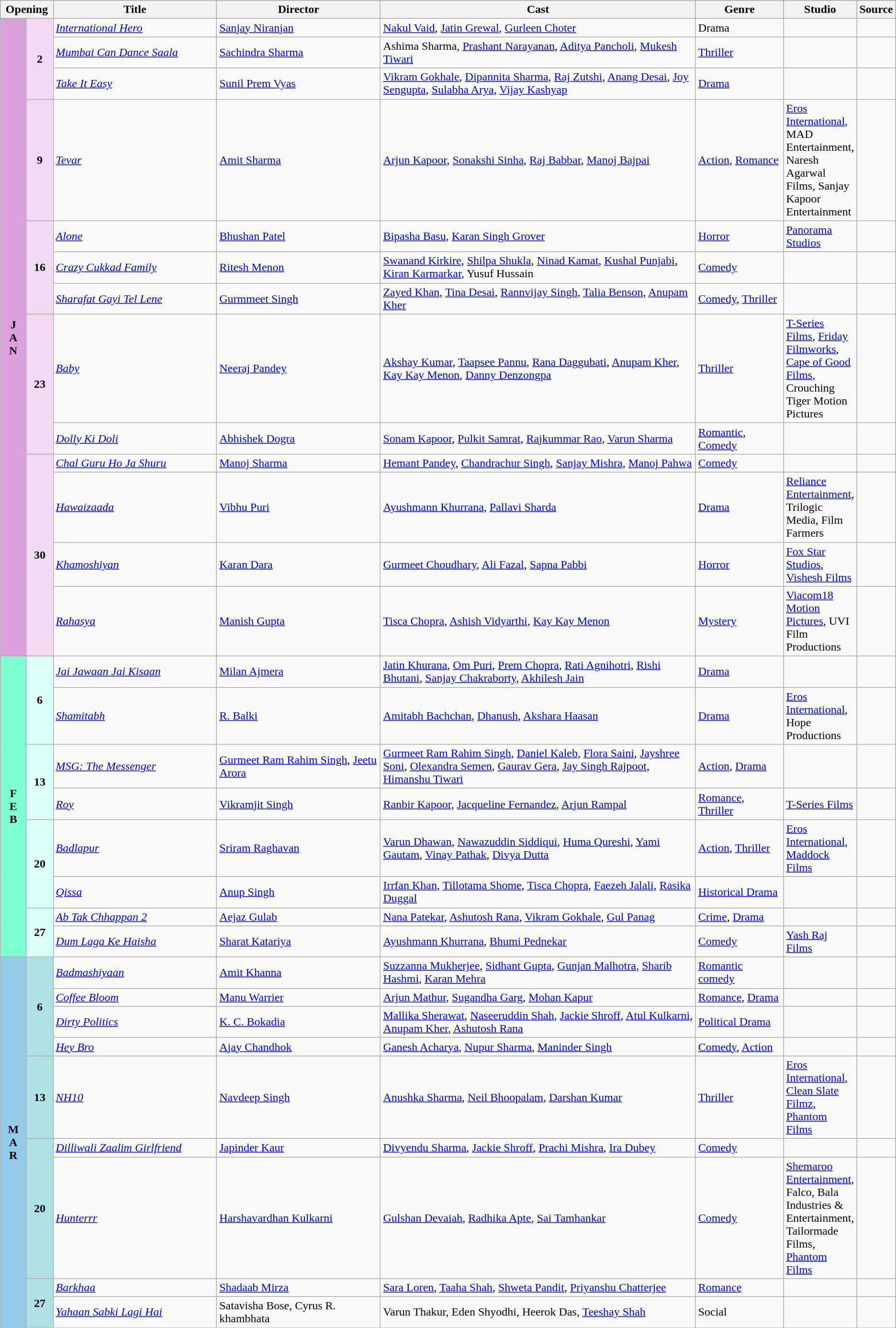<table class="wikitable">
<tr style="background:#b0e0e6; text-align:center;">
<th colspan="2" style="width:6%;"><strong>Opening</strong></th>
<th style="width:20%;"><strong>Title</strong></th>
<th style="width:20%;"><strong>Director</strong></th>
<th style="width:40%;"><strong>Cast</strong></th>
<th style="width:10.5%;"><strong>Genre</strong></th>
<th>Studio</th>
<th>Source</th>
</tr>
<tr January!>
<td rowspan="13" style="text-align:center; background:plum; textcolor:#000;"><strong>J<br>A<br>N</strong></td>
<td rowspan="3" style="text-align:center;background:#f1daf1;"><strong>2</strong></td>
<td><em><a href='#'>International Hero</a></em></td>
<td><a href='#'>Sanjay Niranjan</a></td>
<td><a href='#'>Nakul Vaid</a>, <a href='#'>Jatin Grewal</a>, <a href='#'>Gurleen Choter</a></td>
<td>Drama</td>
<td></td>
<td></td>
</tr>
<tr>
<td><em><a href='#'>Mumbai Can Dance Saala</a></em></td>
<td><a href='#'>Sachindra Sharma</a></td>
<td>Ashima Sharma, <a href='#'>Prashant Narayanan</a>, <a href='#'>Aditya Pancholi</a>, <a href='#'>Mukesh Tiwari</a></td>
<td><a href='#'>Thriller</a></td>
<td></td>
<td></td>
</tr>
<tr>
<td><em><a href='#'>Take It Easy</a></em></td>
<td><a href='#'>Sunil Prem Vyas</a></td>
<td><a href='#'>Vikram Gokhale</a>, <a href='#'>Dipannita Sharma</a>, <a href='#'>Raj Zutshi</a>, <a href='#'>Anang Desai</a>, <a href='#'>Joy Sengupta</a>, <a href='#'>Sulabha Arya</a>, <a href='#'>Vijay Kashyap</a></td>
<td><a href='#'>Drama</a></td>
<td></td>
<td></td>
</tr>
<tr>
<td rowspan="1" style="text-align:center;background:#f1daf1;"><strong>9</strong></td>
<td><em><a href='#'>Tevar</a></em></td>
<td><a href='#'>Amit Sharma</a></td>
<td><a href='#'>Arjun Kapoor</a>, <a href='#'>Sonakshi Sinha</a>, <a href='#'>Raj Babbar</a>, <a href='#'>Manoj Bajpai</a></td>
<td><a href='#'>Action</a>, <a href='#'>Romance</a></td>
<td><a href='#'>Eros International</a>, MAD Entertainment, Naresh Agarwal Films, Sanjay Kapoor Entertainment</td>
<td></td>
</tr>
<tr>
<td rowspan="3" style="text-align:center;background:#f1daf1;"><strong>16</strong></td>
<td><em><a href='#'>Alone</a></em></td>
<td><a href='#'>Bhushan Patel</a></td>
<td><a href='#'>Bipasha Basu</a>, <a href='#'>Karan Singh Grover</a></td>
<td><a href='#'>Horror</a></td>
<td><a href='#'>Panorama Studios</a></td>
<td></td>
</tr>
<tr>
<td><em><a href='#'>Crazy Cukkad Family</a></em></td>
<td><a href='#'>Ritesh Menon</a></td>
<td><a href='#'>Swanand Kirkire</a>, <a href='#'>Shilpa Shukla</a>, <a href='#'>Ninad Kamat</a>, <a href='#'>Kushal Punjabi</a>, <a href='#'>Kiran Karmarkar</a>, Yusuf Hussain</td>
<td><a href='#'>Comedy</a></td>
<td></td>
<td></td>
</tr>
<tr>
<td><em><a href='#'>Sharafat Gayi Tel Lene</a></em></td>
<td><a href='#'>Gurmmeet Singh</a></td>
<td><a href='#'>Zayed Khan</a>, <a href='#'>Tina Desai</a>, <a href='#'>Rannvijay Singh</a>, <a href='#'>Talia Benson</a>, <a href='#'>Anupam Kher</a></td>
<td><a href='#'>Comedy</a>, <a href='#'>Thriller</a></td>
<td></td>
<td></td>
</tr>
<tr>
<td rowspan="2" style="text-align:center;background:#f1daf1;"><strong>23</strong></td>
<td><em><a href='#'>Baby</a></em></td>
<td><a href='#'>Neeraj Pandey</a></td>
<td><a href='#'>Akshay Kumar</a>, <a href='#'>Taapsee Pannu</a>, <a href='#'>Rana Daggubati</a>, <a href='#'>Anupam Kher</a>, <a href='#'>Kay Kay Menon</a>, <a href='#'>Danny Denzongpa</a></td>
<td><a href='#'>Thriller</a></td>
<td><a href='#'>T-Series Films</a>, <a href='#'>Friday Filmworks</a>, <a href='#'>Cape of Good Films</a>, Crouching Tiger Motion Pictures</td>
<td></td>
</tr>
<tr>
<td><em><a href='#'>Dolly Ki Doli</a></em></td>
<td><a href='#'>Abhishek Dogra</a></td>
<td><a href='#'>Sonam Kapoor</a>, <a href='#'>Pulkit Samrat</a>, <a href='#'>Rajkummar Rao</a>, <a href='#'>Varun Sharma</a></td>
<td><a href='#'>Romantic</a>, <a href='#'>Comedy</a></td>
<td></td>
<td></td>
</tr>
<tr>
<td rowspan="4" style="text-align:center;background:#f1daf1;"><strong>30</strong></td>
<td><em><a href='#'>Chal Guru Ho Ja Shuru</a></em></td>
<td><a href='#'>Manoj Sharma</a></td>
<td><a href='#'>Hemant Pandey</a>, <a href='#'>Chandrachur Singh</a>, <a href='#'>Sanjay Mishra</a>, <a href='#'>Manoj Pahwa</a></td>
<td><a href='#'>Comedy</a></td>
<td></td>
<td></td>
</tr>
<tr>
<td><em><a href='#'>Hawaizaada</a></em></td>
<td><a href='#'>Vibhu Puri</a></td>
<td><a href='#'>Ayushmann Khurrana</a>, <a href='#'>Pallavi Sharda</a></td>
<td><a href='#'>Drama</a></td>
<td><a href='#'>Reliance Entertainment</a>, Trilogic Media, Film Farmers</td>
<td></td>
</tr>
<tr>
<td><em><a href='#'>Khamoshiyan</a></em></td>
<td><a href='#'>Karan Dara</a></td>
<td><a href='#'>Gurmeet Choudhary</a>, <a href='#'>Ali Fazal</a>, <a href='#'>Sapna Pabbi</a></td>
<td><a href='#'>Horror</a></td>
<td><a href='#'>Fox Star Studios</a>, <a href='#'>Vishesh Films</a></td>
<td></td>
</tr>
<tr>
<td><em><a href='#'>Rahasya</a></em></td>
<td><a href='#'>Manish Gupta</a></td>
<td><a href='#'>Tisca Chopra</a>, <a href='#'>Ashish Vidyarthi</a>, <a href='#'>Kay Kay Menon</a></td>
<td><a href='#'>Mystery</a></td>
<td><a href='#'>Viacom18 Motion Pictures</a>, UVI Film Productions</td>
<td></td>
</tr>
<tr February!>
<td rowspan="8" style="text-align:center; background:#7FFFD4; textcolor:#000;"><strong>F<br>E<br>B</strong></td>
<td rowspan="2" style="text-align:center;background:#DBFFF8;"><strong>6</strong></td>
<td><em><a href='#'>Jai Jawaan Jai Kisaan</a></em></td>
<td><a href='#'>Milan Ajmera</a></td>
<td><a href='#'>Jatin Khurana</a>, <a href='#'>Om Puri</a>, <a href='#'>Prem Chopra</a>, <a href='#'>Rati Agnihotri</a>, <a href='#'>Rishi Bhutani</a>, <a href='#'>Sanjay Chakraborty</a>, <a href='#'>Akhilesh Jain</a></td>
<td><a href='#'>Drama</a></td>
<td></td>
<td></td>
</tr>
<tr>
<td><em><a href='#'>Shamitabh</a></em></td>
<td><a href='#'>R. Balki</a></td>
<td><a href='#'>Amitabh Bachchan</a>, <a href='#'>Dhanush</a>, <a href='#'>Akshara Haasan</a></td>
<td><a href='#'>Drama</a></td>
<td><a href='#'>Eros International</a>, Hope Productions</td>
<td></td>
</tr>
<tr>
<td rowspan="2" style="text-align:center;background:#DBFFF8;"><strong>13</strong></td>
<td><em><a href='#'>MSG: The Messenger</a></em></td>
<td><a href='#'>Gurmeet Ram Rahim Singh</a>, <a href='#'>Jeetu Arora</a></td>
<td><a href='#'>Gurmeet Ram Rahim Singh</a>, <a href='#'>Daniel Kaleb</a>, <a href='#'>Flora Saini</a>, <a href='#'>Jayshree Soni</a>, <a href='#'>Olexandra Semen</a>, <a href='#'>Gaurav Gera</a>, <a href='#'>Jay Singh Rajpoot</a>, <a href='#'>Himanshu Tiwari</a></td>
<td><a href='#'>Action</a>, <a href='#'>Drama</a></td>
<td></td>
<td></td>
</tr>
<tr>
<td><em><a href='#'>Roy</a></em></td>
<td><a href='#'>Vikramjit Singh</a></td>
<td><a href='#'>Ranbir Kapoor</a>, <a href='#'>Jacqueline Fernandez</a>, <a href='#'>Arjun Rampal</a></td>
<td><a href='#'>Romance</a>, <a href='#'>Thriller</a></td>
<td><a href='#'>T-Series Films</a></td>
<td></td>
</tr>
<tr>
<td rowspan="2" style="text-align:center;background:#DBFFF8;"><strong>20</strong></td>
<td><em><a href='#'>Badlapur</a></em></td>
<td><a href='#'>Sriram Raghavan</a></td>
<td><a href='#'>Varun Dhawan</a>, <a href='#'>Nawazuddin Siddiqui</a>, <a href='#'>Huma Qureshi</a>, <a href='#'>Yami Gautam</a>, <a href='#'>Vinay Pathak</a>, <a href='#'>Divya Dutta</a></td>
<td><a href='#'>Action</a>, <a href='#'>Thriller</a></td>
<td><a href='#'>Eros International</a>, <a href='#'>Maddock Films</a></td>
<td></td>
</tr>
<tr>
<td><em><a href='#'>Qissa</a></em></td>
<td><a href='#'>Anup Singh</a></td>
<td><a href='#'>Irrfan Khan</a>, <a href='#'>Tillotama Shome</a>, <a href='#'>Tisca Chopra</a>, <a href='#'>Faezeh Jalali</a>, <a href='#'>Rasika Duggal</a></td>
<td><a href='#'>Historical Drama</a></td>
<td></td>
<td></td>
</tr>
<tr>
<td rowspan="2" style="text-align:center;background:#DBFFF8;"><strong>27</strong></td>
<td><em><a href='#'>Ab Tak Chhappan 2</a></em></td>
<td><a href='#'>Aejaz Gulab</a></td>
<td><a href='#'>Nana Patekar</a>, <a href='#'>Ashutosh Rana</a>, <a href='#'>Vikram Gokhale</a>, <a href='#'>Gul Panag</a></td>
<td><a href='#'>Crime</a>, <a href='#'>Drama</a></td>
<td></td>
<td></td>
</tr>
<tr>
<td><em><a href='#'>Dum Laga Ke Haisha</a></em></td>
<td><a href='#'>Sharat Katariya</a></td>
<td><a href='#'>Ayushmann Khurrana</a>, <a href='#'>Bhumi Pednekar</a></td>
<td><a href='#'>Comedy</a></td>
<td><a href='#'>Yash Raj Films</a></td>
<td></td>
</tr>
<tr March!>
<td rowspan="9" style="text-align:center; background:#93CCEA; textcolor:#000;"><strong>M<br>A<br>R</strong></td>
<td rowspan="4" style="text-align:center;background:#B0E0E6;"><strong>6</strong></td>
<td><em><a href='#'>Badmashiyaan</a></em></td>
<td><a href='#'>Amit Khanna</a></td>
<td><a href='#'>Suzzanna Mukherjee</a>, <a href='#'>Sidhant Gupta</a>, <a href='#'>Gunjan Malhotra</a>, <a href='#'>Sharib Hashmi</a>, <a href='#'>Karan Mehra</a></td>
<td><a href='#'>Romantic comedy</a></td>
<td></td>
<td></td>
</tr>
<tr>
<td><em><a href='#'>Coffee Bloom</a></em></td>
<td><a href='#'>Manu Warrier</a></td>
<td><a href='#'>Arjun Mathur</a>, <a href='#'>Sugandha Garg</a>, <a href='#'>Mohan Kapur</a></td>
<td><a href='#'>Romance</a>, <a href='#'>Drama</a></td>
<td></td>
<td></td>
</tr>
<tr>
<td><em><a href='#'>Dirty Politics</a></em></td>
<td><a href='#'>K. C. Bokadia</a></td>
<td><a href='#'>Mallika Sherawat</a>, <a href='#'>Naseeruddin Shah</a>, <a href='#'>Jackie Shroff</a>, <a href='#'>Atul Kulkarni</a>, <a href='#'>Anupam Kher</a>, <a href='#'>Ashutosh Rana</a></td>
<td><a href='#'>Political Drama</a></td>
<td></td>
<td></td>
</tr>
<tr>
<td><em><a href='#'>Hey Bro</a></em></td>
<td><a href='#'>Ajay Chandhok</a></td>
<td><a href='#'>Ganesh Acharya</a>, <a href='#'>Nupur Sharma</a>, <a href='#'>Maninder Singh</a></td>
<td><a href='#'>Comedy</a>, <a href='#'>Action</a></td>
<td></td>
<td></td>
</tr>
<tr>
<td rowspan="1" style="text-align:center;background:#B0E0E6;"><strong>13</strong></td>
<td><em><a href='#'>NH10</a></em></td>
<td><a href='#'>Navdeep Singh</a></td>
<td><a href='#'>Anushka Sharma</a>, <a href='#'>Neil Bhoopalam</a>, <a href='#'>Darshan Kumar</a></td>
<td><a href='#'>Thriller</a></td>
<td><a href='#'>Eros International</a>, <a href='#'>Clean Slate Filmz</a>, <a href='#'>Phantom Films</a></td>
<td></td>
</tr>
<tr>
<td rowspan="2" style="text-align:center;background:#B0E0E6;"><strong>20</strong></td>
<td><em><a href='#'>Dilliwali Zaalim Girlfriend</a></em></td>
<td><a href='#'>Japinder Kaur</a></td>
<td><a href='#'>Divyendu Sharma</a>, <a href='#'>Jackie Shroff</a>, <a href='#'>Prachi Mishra</a>, <a href='#'>Ira Dubey</a></td>
<td><a href='#'>Comedy</a></td>
<td></td>
<td></td>
</tr>
<tr>
<td><em><a href='#'>Hunterrr</a></em></td>
<td><a href='#'>Harshavardhan Kulkarni</a></td>
<td><a href='#'>Gulshan Devaiah</a>, <a href='#'>Radhika Apte</a>, <a href='#'>Sai Tamhankar</a></td>
<td><a href='#'>Comedy</a></td>
<td><a href='#'>Shemaroo Entertainment</a>, Falco, Bala Industries & Entertainment, Tailormade Films, <a href='#'>Phantom Films</a></td>
<td></td>
</tr>
<tr>
<td rowspan="2" style="text-align:center;background:#B0E0E6;"><strong>27</strong></td>
<td><em><a href='#'>Barkhaa</a></em></td>
<td><a href='#'>Shadaab Mirza</a></td>
<td><a href='#'>Sara Loren</a>, <a href='#'>Taaha Shah</a>, <a href='#'>Shweta Pandit</a>, <a href='#'>Priyanshu Chatterjee</a></td>
<td><a href='#'>Romance</a></td>
<td></td>
<td></td>
</tr>
<tr>
<td><em><a href='#'>Yahaan Sabki Lagi Hai</a></em></td>
<td>Satavisha Bose, Cyrus R. khambhata</td>
<td>Varun Thakur, Eden Shyodhi, Heerok Das, <a href='#'>Teeshay Shah</a></td>
<td>Social</td>
<td></td>
<td></td>
</tr>
<tr>
</tr>
</table>
